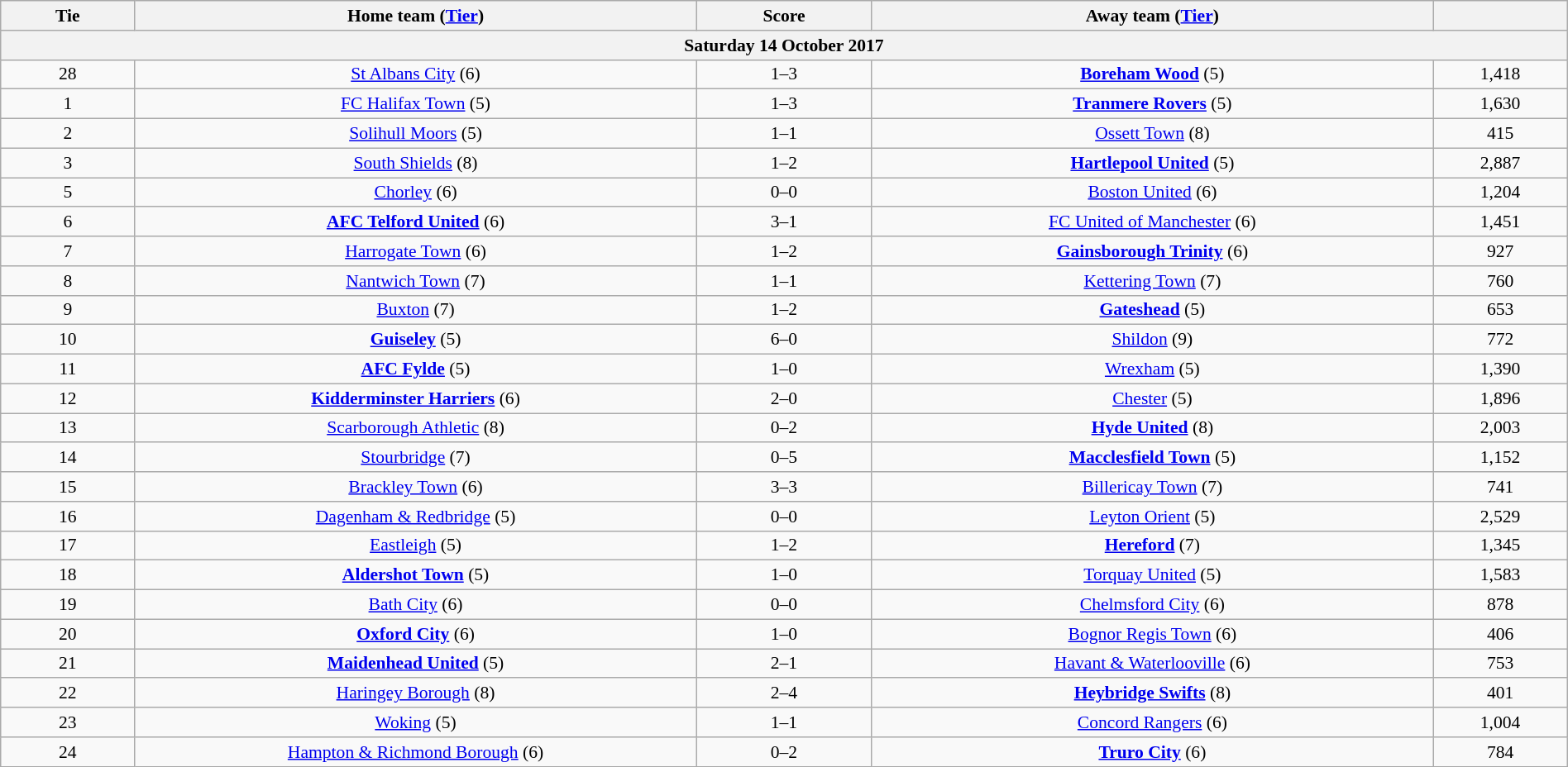<table class="wikitable" style="text-align:center; font-size:90%; width:100%">
<tr>
<th scope="col" style="width:  8.43%;">Tie</th>
<th scope="col" style="width: 35.29%;">Home team (<a href='#'>Tier</a>)</th>
<th scope="col" style="width: 11.00%;">Score</th>
<th scope="col" style="width: 35.29%;">Away team (<a href='#'>Tier</a>)</th>
<th scope="col" style="width:  8.43%;"></th>
</tr>
<tr>
<th colspan="5"><strong>Saturday 14 October 2017</strong></th>
</tr>
<tr>
<td>28</td>
<td><a href='#'>St Albans City</a> (6)</td>
<td>1–3</td>
<td><strong><a href='#'>Boreham Wood</a></strong> (5)</td>
<td>1,418</td>
</tr>
<tr>
<td>1</td>
<td><a href='#'>FC Halifax Town</a> (5)</td>
<td>1–3</td>
<td><strong><a href='#'>Tranmere Rovers</a></strong> (5)</td>
<td>1,630</td>
</tr>
<tr>
<td>2</td>
<td><a href='#'>Solihull Moors</a> (5)</td>
<td>1–1</td>
<td><a href='#'>Ossett Town</a> (8)</td>
<td>415</td>
</tr>
<tr>
<td>3</td>
<td><a href='#'>South Shields</a> (8)</td>
<td>1–2</td>
<td><strong><a href='#'>Hartlepool United</a></strong> (5)</td>
<td>2,887</td>
</tr>
<tr>
<td>5</td>
<td><a href='#'>Chorley</a> (6)</td>
<td>0–0</td>
<td><a href='#'>Boston United</a> (6)</td>
<td>1,204</td>
</tr>
<tr>
<td>6</td>
<td><strong><a href='#'>AFC Telford United</a></strong> (6)</td>
<td>3–1</td>
<td><a href='#'>FC United of Manchester</a> (6)</td>
<td>1,451</td>
</tr>
<tr>
<td>7</td>
<td><a href='#'>Harrogate Town</a> (6)</td>
<td>1–2</td>
<td><strong><a href='#'>Gainsborough Trinity</a></strong> (6)</td>
<td>927</td>
</tr>
<tr>
<td>8</td>
<td><a href='#'>Nantwich Town</a> (7)</td>
<td>1–1</td>
<td><a href='#'>Kettering Town</a> (7)</td>
<td>760</td>
</tr>
<tr>
<td>9</td>
<td><a href='#'>Buxton</a> (7)</td>
<td>1–2</td>
<td><strong><a href='#'>Gateshead</a></strong> (5)</td>
<td>653</td>
</tr>
<tr>
<td>10</td>
<td><strong><a href='#'>Guiseley</a></strong> (5)</td>
<td>6–0</td>
<td><a href='#'>Shildon</a> (9)</td>
<td>772</td>
</tr>
<tr>
<td>11</td>
<td><strong><a href='#'>AFC Fylde</a></strong> (5)</td>
<td>1–0</td>
<td><a href='#'>Wrexham</a> (5)</td>
<td>1,390</td>
</tr>
<tr>
<td>12</td>
<td><strong><a href='#'>Kidderminster Harriers</a></strong> (6)</td>
<td>2–0</td>
<td><a href='#'>Chester</a> (5)</td>
<td>1,896</td>
</tr>
<tr>
<td>13</td>
<td><a href='#'>Scarborough Athletic</a> (8)</td>
<td>0–2</td>
<td><strong><a href='#'>Hyde United</a></strong> (8)</td>
<td>2,003</td>
</tr>
<tr>
<td>14</td>
<td><a href='#'>Stourbridge</a> (7)</td>
<td>0–5</td>
<td><strong><a href='#'>Macclesfield Town</a></strong> (5)</td>
<td>1,152</td>
</tr>
<tr>
<td>15</td>
<td><a href='#'>Brackley Town</a> (6)</td>
<td>3–3</td>
<td><a href='#'>Billericay Town</a> (7)</td>
<td>741</td>
</tr>
<tr>
<td>16</td>
<td><a href='#'>Dagenham & Redbridge</a> (5)</td>
<td>0–0</td>
<td><a href='#'>Leyton Orient</a> (5)</td>
<td>2,529</td>
</tr>
<tr>
<td>17</td>
<td><a href='#'>Eastleigh</a> (5)</td>
<td>1–2</td>
<td><strong><a href='#'>Hereford</a></strong> (7)</td>
<td>1,345</td>
</tr>
<tr>
<td>18</td>
<td><strong><a href='#'>Aldershot Town</a></strong> (5)</td>
<td>1–0</td>
<td><a href='#'>Torquay United</a> (5)</td>
<td>1,583</td>
</tr>
<tr>
<td>19</td>
<td><a href='#'>Bath City</a> (6)</td>
<td>0–0</td>
<td><a href='#'>Chelmsford City</a> (6)</td>
<td>878</td>
</tr>
<tr>
<td>20</td>
<td><strong><a href='#'>Oxford City</a></strong> (6)</td>
<td>1–0</td>
<td><a href='#'>Bognor Regis Town</a> (6)</td>
<td>406</td>
</tr>
<tr>
<td>21</td>
<td><strong><a href='#'>Maidenhead United</a></strong> (5)</td>
<td>2–1</td>
<td><a href='#'>Havant & Waterlooville</a> (6)</td>
<td>753</td>
</tr>
<tr>
<td>22</td>
<td><a href='#'>Haringey Borough</a> (8)</td>
<td>2–4</td>
<td><strong><a href='#'>Heybridge Swifts</a></strong> (8)</td>
<td>401</td>
</tr>
<tr>
<td>23</td>
<td><a href='#'>Woking</a> (5)</td>
<td>1–1</td>
<td><a href='#'>Concord Rangers</a> (6)</td>
<td>1,004</td>
</tr>
<tr>
<td>24</td>
<td><a href='#'>Hampton & Richmond Borough</a> (6)</td>
<td>0–2</td>
<td><strong><a href='#'>Truro City</a></strong> (6)</td>
<td>784</td>
</tr>
</table>
